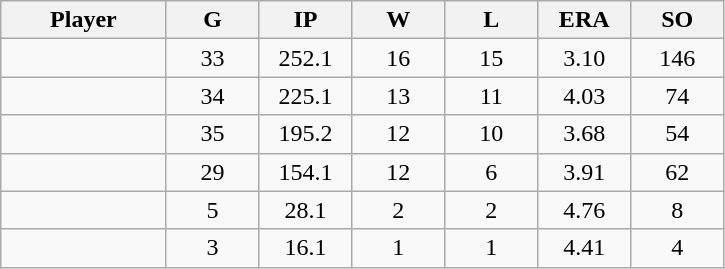<table class="wikitable sortable">
<tr>
<th bgcolor="#DDDDFF" width="16%">Player</th>
<th bgcolor="#DDDDFF" width="9%">G</th>
<th bgcolor="#DDDDFF" width="9%">IP</th>
<th bgcolor="#DDDDFF" width="9%">W</th>
<th bgcolor="#DDDDFF" width="9%">L</th>
<th bgcolor="#DDDDFF" width="9%">ERA</th>
<th bgcolor="#DDDDFF" width="9%">SO</th>
</tr>
<tr align="center">
<td></td>
<td>33</td>
<td>252.1</td>
<td>16</td>
<td>15</td>
<td>3.10</td>
<td>146</td>
</tr>
<tr align="center">
<td></td>
<td>34</td>
<td>225.1</td>
<td>13</td>
<td>11</td>
<td>4.03</td>
<td>74</td>
</tr>
<tr align="center">
<td></td>
<td>35</td>
<td>195.2</td>
<td>12</td>
<td>10</td>
<td>3.68</td>
<td>54</td>
</tr>
<tr align="center">
<td></td>
<td>29</td>
<td>154.1</td>
<td>12</td>
<td>6</td>
<td>3.91</td>
<td>62</td>
</tr>
<tr align="center">
<td></td>
<td>5</td>
<td>28.1</td>
<td>2</td>
<td>2</td>
<td>4.76</td>
<td>8</td>
</tr>
<tr align="center">
<td></td>
<td>3</td>
<td>16.1</td>
<td>1</td>
<td>1</td>
<td>4.41</td>
<td>4</td>
</tr>
</table>
